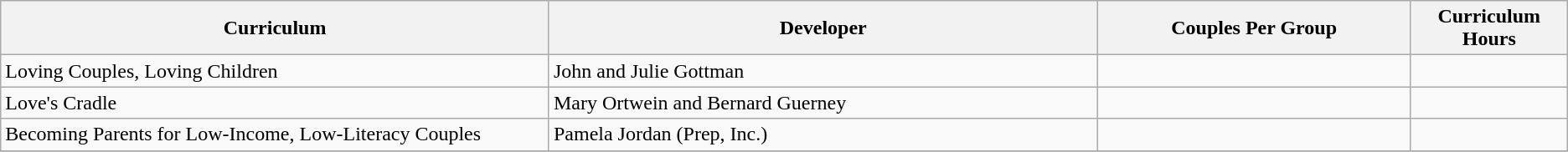<table class="wikitable sortable">
<tr>
<th width="35%" align="center">Curriculum</th>
<th width="35%">Developer</th>
<th width="20%" align="center">Couples Per Group</th>
<th width="20%" align="center">Curriculum Hours</th>
</tr>
<tr>
<td>Loving Couples, Loving Children</td>
<td>John and Julie Gottman</td>
<td></td>
<td></td>
</tr>
<tr>
<td>Love's Cradle</td>
<td>Mary Ortwein and Bernard Guerney</td>
<td></td>
<td></td>
</tr>
<tr>
<td>Becoming Parents for Low-Income, Low-Literacy Couples</td>
<td>Pamela Jordan (Prep, Inc.)</td>
<td></td>
<td></td>
</tr>
<tr>
</tr>
</table>
